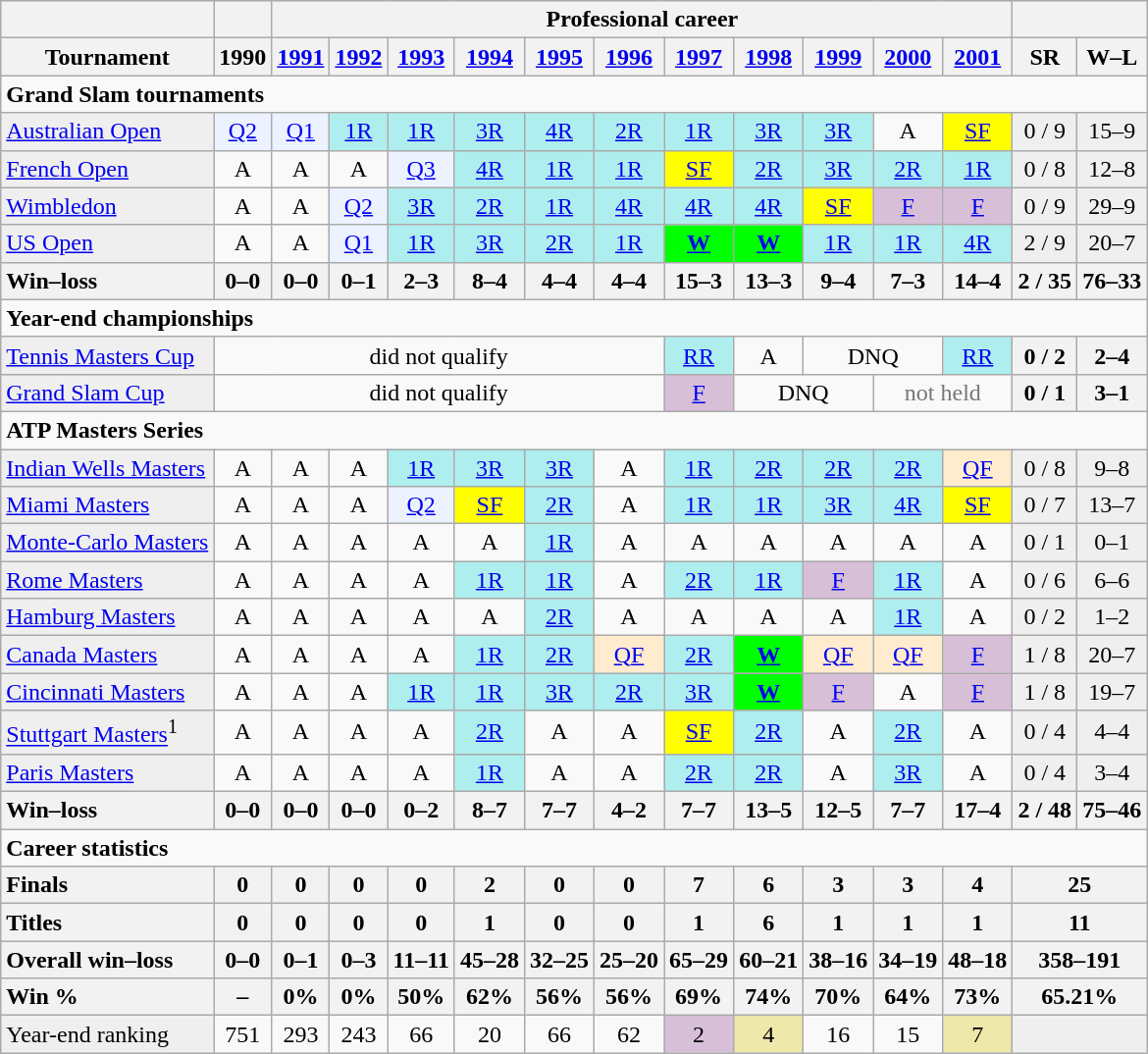<table class=wikitable style=text-align:center>
<tr>
<th></th>
<th></th>
<th colspan=11>Professional career</th>
<th colspan=2></th>
</tr>
<tr>
<th>Tournament</th>
<th>1990</th>
<th><a href='#'>1991</a></th>
<th><a href='#'>1992</a></th>
<th><a href='#'>1993</a></th>
<th><a href='#'>1994</a></th>
<th><a href='#'>1995</a></th>
<th><a href='#'>1996</a></th>
<th><a href='#'>1997</a></th>
<th><a href='#'>1998</a></th>
<th><a href='#'>1999</a></th>
<th><a href='#'>2000</a></th>
<th><a href='#'>2001</a></th>
<th>SR</th>
<th>W–L</th>
</tr>
<tr>
<td colspan=15 align=left><strong>Grand Slam tournaments</strong></td>
</tr>
<tr>
<td bgcolor=#efefef align=left><a href='#'>Australian Open</a></td>
<td bgcolor=#ECF2FF><a href='#'>Q2</a></td>
<td bgcolor=#ECF2FF><a href='#'>Q1</a></td>
<td bgcolor=#afeeee><a href='#'>1R</a></td>
<td bgcolor=#afeeee><a href='#'>1R</a></td>
<td bgcolor=#afeeee><a href='#'>3R</a></td>
<td bgcolor=#afeeee><a href='#'>4R</a></td>
<td bgcolor=#afeeee><a href='#'>2R</a></td>
<td bgcolor=#afeeee><a href='#'>1R</a></td>
<td bgcolor=#afeeee><a href='#'>3R</a></td>
<td bgcolor=#afeeee><a href='#'>3R</a></td>
<td>A</td>
<td bgcolor=yellow><a href='#'>SF</a></td>
<td bgcolor=#EFEFEF>0 / 9</td>
<td bgcolor=#EFEFEF>15–9</td>
</tr>
<tr>
<td bgcolor=#efefef align=left><a href='#'>French Open</a></td>
<td>A</td>
<td>A</td>
<td>A</td>
<td bgcolor=#ECF2FF><a href='#'>Q3</a></td>
<td bgcolor=#afeeee><a href='#'>4R</a></td>
<td bgcolor=#afeeee><a href='#'>1R</a></td>
<td bgcolor=#afeeee><a href='#'>1R</a></td>
<td bgcolor=yellow><a href='#'>SF</a></td>
<td bgcolor=#afeeee><a href='#'>2R</a></td>
<td bgcolor=#afeeee><a href='#'>3R</a></td>
<td bgcolor=#afeeee><a href='#'>2R</a></td>
<td bgcolor=#afeeee><a href='#'>1R</a></td>
<td bgcolor=#EFEFEF>0 / 8</td>
<td bgcolor=#EFEFEF>12–8</td>
</tr>
<tr>
<td bgcolor=#efefef align=left><a href='#'>Wimbledon</a></td>
<td>A</td>
<td>A</td>
<td bgcolor=#ECF2FF><a href='#'>Q2</a></td>
<td bgcolor=#afeeee><a href='#'>3R</a></td>
<td bgcolor=#afeeee><a href='#'>2R</a></td>
<td bgcolor=#afeeee><a href='#'>1R</a></td>
<td bgcolor=#afeeee><a href='#'>4R</a></td>
<td bgcolor=#afeeee><a href='#'>4R</a></td>
<td bgcolor=#afeeee><a href='#'>4R</a></td>
<td bgcolor=yellow><a href='#'>SF</a></td>
<td bgcolor=#D8BFD8><a href='#'>F</a></td>
<td bgcolor=#D8BFD8><a href='#'>F</a></td>
<td bgcolor=#EFEFEF>0 / 9</td>
<td bgcolor=#EFEFEF>29–9</td>
</tr>
<tr>
<td bgcolor=#efefef align=left><a href='#'>US Open</a></td>
<td>A</td>
<td>A</td>
<td bgcolor=#ECF2FF><a href='#'>Q1</a></td>
<td bgcolor=#afeeee><a href='#'>1R</a></td>
<td bgcolor=#afeeee><a href='#'>3R</a></td>
<td bgcolor=#afeeee><a href='#'>2R</a></td>
<td bgcolor=#afeeee><a href='#'>1R</a></td>
<td bgcolor=lime><strong><a href='#'>W</a></strong></td>
<td bgcolor=lime><strong><a href='#'>W</a></strong></td>
<td bgcolor=#afeeee><a href='#'>1R</a></td>
<td bgcolor=#afeeee><a href='#'>1R</a></td>
<td bgcolor=#afeeee><a href='#'>4R</a></td>
<td bgcolor=#EFEFEF>2 / 9</td>
<td bgcolor=#EFEFEF>20–7</td>
</tr>
<tr>
<th style=text-align:left>Win–loss</th>
<th>0–0</th>
<th>0–0</th>
<th>0–1</th>
<th>2–3</th>
<th>8–4</th>
<th>4–4</th>
<th>4–4</th>
<th>15–3</th>
<th>13–3</th>
<th>9–4</th>
<th>7–3</th>
<th>14–4</th>
<th>2 / 35</th>
<th>76–33</th>
</tr>
<tr>
<td colspan=15 align=left><strong>Year-end championships</strong></td>
</tr>
<tr>
<td bgcolor=#efefef align=left><a href='#'>Tennis Masters Cup</a></td>
<td colspan=7>did not qualify</td>
<td bgcolor=#afeeee><a href='#'>RR</a></td>
<td>A</td>
<td colspan=2>DNQ</td>
<td bgcolor=#afeeee><a href='#'>RR</a></td>
<th>0 / 2</th>
<th>2–4</th>
</tr>
<tr>
<td bgcolor=#efefef align=left><a href='#'>Grand Slam Cup</a></td>
<td colspan=7>did not qualify</td>
<td bgcolor=#D8BFD8><a href='#'>F</a></td>
<td colspan=2>DNQ</td>
<td colspan=2 style=color:#767676>not held</td>
<th>0 / 1</th>
<th>3–1</th>
</tr>
<tr>
<td colspan=15 align=left><strong>ATP Masters Series</strong></td>
</tr>
<tr>
<td bgcolor=#efefef align=left><a href='#'>Indian Wells Masters</a></td>
<td>A</td>
<td>A</td>
<td>A</td>
<td bgcolor=#afeeee><a href='#'>1R</a></td>
<td bgcolor=#afeeee><a href='#'>3R</a></td>
<td bgcolor=#afeeee><a href='#'>3R</a></td>
<td>A</td>
<td bgcolor=#afeeee><a href='#'>1R</a></td>
<td bgcolor=#afeeee><a href='#'>2R</a></td>
<td bgcolor=#afeeee><a href='#'>2R</a></td>
<td bgcolor=#afeeee><a href='#'>2R</a></td>
<td bgcolor=#ffebcd><a href='#'>QF</a></td>
<td bgcolor=#EFEFEF>0 / 8</td>
<td bgcolor=#EFEFEF>9–8</td>
</tr>
<tr>
<td bgcolor=#efefef align=left><a href='#'>Miami Masters</a></td>
<td>A</td>
<td>A</td>
<td>A</td>
<td bgcolor=#ECF2FF><a href='#'>Q2</a></td>
<td bgcolor=yellow><a href='#'>SF</a></td>
<td bgcolor=#afeeee><a href='#'>2R</a></td>
<td>A</td>
<td bgcolor=#afeeee><a href='#'>1R</a></td>
<td bgcolor=#afeeee><a href='#'>1R</a></td>
<td bgcolor=#afeeee><a href='#'>3R</a></td>
<td bgcolor=#afeeee><a href='#'>4R</a></td>
<td bgcolor=yellow><a href='#'>SF</a></td>
<td bgcolor=#EFEFEF>0 / 7</td>
<td bgcolor=#EFEFEF>13–7</td>
</tr>
<tr>
<td bgcolor=#efefef align=left><a href='#'>Monte-Carlo Masters</a></td>
<td>A</td>
<td>A</td>
<td>A</td>
<td>A</td>
<td>A</td>
<td bgcolor=#afeeee><a href='#'>1R</a></td>
<td>A</td>
<td>A</td>
<td>A</td>
<td>A</td>
<td>A</td>
<td>A</td>
<td bgcolor=#EFEFEF>0 / 1</td>
<td bgcolor=#EFEFEF>0–1</td>
</tr>
<tr>
<td bgcolor=#efefef align=left><a href='#'>Rome Masters</a></td>
<td>A</td>
<td>A</td>
<td>A</td>
<td>A</td>
<td bgcolor=#afeeee><a href='#'>1R</a></td>
<td bgcolor=#afeeee><a href='#'>1R</a></td>
<td>A</td>
<td bgcolor=#afeeee><a href='#'>2R</a></td>
<td bgcolor=#afeeee><a href='#'>1R</a></td>
<td bgcolor=#D8BFD8><a href='#'>F</a></td>
<td bgcolor=#afeeee><a href='#'>1R</a></td>
<td>A</td>
<td bgcolor=#EFEFEF>0 / 6</td>
<td bgcolor=#EFEFEF>6–6</td>
</tr>
<tr>
<td bgcolor=#efefef align=left><a href='#'>Hamburg Masters</a></td>
<td>A</td>
<td>A</td>
<td>A</td>
<td>A</td>
<td>A</td>
<td bgcolor=#afeeee><a href='#'>2R</a></td>
<td>A</td>
<td>A</td>
<td>A</td>
<td>A</td>
<td bgcolor=#afeeee><a href='#'>1R</a></td>
<td>A</td>
<td bgcolor=#EFEFEF>0 / 2</td>
<td bgcolor=#EFEFEF>1–2</td>
</tr>
<tr>
<td bgcolor=#efefef align=left><a href='#'>Canada Masters</a></td>
<td>A</td>
<td>A</td>
<td>A</td>
<td>A</td>
<td bgcolor=#afeeee><a href='#'>1R</a></td>
<td bgcolor=#afeeee><a href='#'>2R</a></td>
<td bgcolor=#ffebcd><a href='#'>QF</a></td>
<td bgcolor=#afeeee><a href='#'>2R</a></td>
<td bgcolor=lime><strong><a href='#'>W</a></strong></td>
<td bgcolor=#ffebcd><a href='#'>QF</a></td>
<td bgcolor=#ffebcd><a href='#'>QF</a></td>
<td bgcolor=#D8BFD8><a href='#'>F</a></td>
<td bgcolor=#EFEFEF>1 / 8</td>
<td bgcolor=#EFEFEF>20–7</td>
</tr>
<tr>
<td bgcolor=#efefef align=left><a href='#'>Cincinnati Masters</a></td>
<td>A</td>
<td>A</td>
<td>A</td>
<td bgcolor=#afeeee><a href='#'>1R</a></td>
<td bgcolor=#afeeee><a href='#'>1R</a></td>
<td bgcolor=#afeeee><a href='#'>3R</a></td>
<td bgcolor=#afeeee><a href='#'>2R</a></td>
<td bgcolor=#afeeee><a href='#'>3R</a></td>
<td bgcolor=lime><strong><a href='#'>W</a></strong></td>
<td bgcolor=#D8BFD8><a href='#'>F</a></td>
<td>A</td>
<td bgcolor=#D8BFD8><a href='#'>F</a></td>
<td bgcolor=#EFEFEF>1 / 8</td>
<td bgcolor=#EFEFEF>19–7</td>
</tr>
<tr>
<td bgcolor=#efefef align=left><a href='#'>Stuttgart Masters</a><sup>1</sup></td>
<td>A</td>
<td>A</td>
<td>A</td>
<td>A</td>
<td bgcolor=#afeeee><a href='#'>2R</a></td>
<td>A</td>
<td>A</td>
<td bgcolor=yellow><a href='#'>SF</a></td>
<td bgcolor=#afeeee><a href='#'>2R</a></td>
<td>A</td>
<td bgcolor=#afeeee><a href='#'>2R</a></td>
<td>A</td>
<td bgcolor=#EFEFEF>0 / 4</td>
<td bgcolor=#EFEFEF>4–4</td>
</tr>
<tr>
<td bgcolor=#efefef align=left><a href='#'>Paris Masters</a></td>
<td>A</td>
<td>A</td>
<td>A</td>
<td>A</td>
<td bgcolor=#afeeee><a href='#'>1R</a></td>
<td>A</td>
<td>A</td>
<td bgcolor=#afeeee><a href='#'>2R</a></td>
<td bgcolor=#afeeee><a href='#'>2R</a></td>
<td>A</td>
<td bgcolor=#afeeee><a href='#'>3R</a></td>
<td>A</td>
<td bgcolor=#EFEFEF>0 / 4</td>
<td bgcolor=#EFEFEF>3–4</td>
</tr>
<tr>
<th style=text-align:left>Win–loss</th>
<th>0–0</th>
<th>0–0</th>
<th>0–0</th>
<th>0–2</th>
<th>8–7</th>
<th>7–7</th>
<th>4–2</th>
<th>7–7</th>
<th>13–5</th>
<th>12–5</th>
<th>7–7</th>
<th>17–4</th>
<th>2 / 48</th>
<th>75–46</th>
</tr>
<tr>
<td colspan=15 align=left><strong>Career statistics</strong></td>
</tr>
<tr>
<th style=text-align:left>Finals</th>
<th>0</th>
<th>0</th>
<th>0</th>
<th>0</th>
<th>2</th>
<th>0</th>
<th>0</th>
<th>7</th>
<th>6</th>
<th>3</th>
<th>3</th>
<th>4</th>
<th colspan=2>25</th>
</tr>
<tr>
<th style=text-align:left>Titles</th>
<th>0</th>
<th>0</th>
<th>0</th>
<th>0</th>
<th>1</th>
<th>0</th>
<th>0</th>
<th>1</th>
<th>6</th>
<th>1</th>
<th>1</th>
<th>1</th>
<th colspan=2>11</th>
</tr>
<tr>
<th style=text-align:left>Overall win–loss</th>
<th>0–0</th>
<th>0–1</th>
<th>0–3</th>
<th>11–11</th>
<th>45–28</th>
<th>32–25</th>
<th>25–20</th>
<th>65–29</th>
<th>60–21</th>
<th>38–16</th>
<th>34–19</th>
<th>48–18</th>
<th colspan=2>358–191</th>
</tr>
<tr>
<th style=text-align:left>Win %</th>
<th>–</th>
<th>0%</th>
<th>0%</th>
<th>50%</th>
<th>62%</th>
<th>56%</th>
<th>56%</th>
<th>69%</th>
<th>74%</th>
<th>70%</th>
<th>64%</th>
<th>73%</th>
<th colspan=2>65.21%</th>
</tr>
<tr>
<td bgcolor=#EFEFEF align=left>Year-end ranking</td>
<td>751</td>
<td>293</td>
<td>243</td>
<td>66</td>
<td>20</td>
<td>66</td>
<td>62</td>
<td bgcolor=#D8BFD8>2</td>
<td bgcolor=#EEE8AA>4</td>
<td>16</td>
<td>15</td>
<td bgcolor=#EEE8AA>7</td>
<td colspan=2 align=center bgcolor=#EFEFEF></td>
</tr>
</table>
